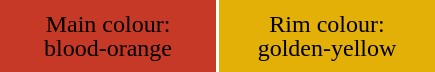<table |border=0 cellpadding="8" cellspacing="2" align="left" style="font-size:100%;text-align:center;line-height:1em;">
<tr>
<td style="width:8em;background-color:#c63927">Main colour: blood-orange<br></td>
<td style="width:8em;background-color:#e2b007">Rim colour: golden-yellow<br></td>
</tr>
</table>
